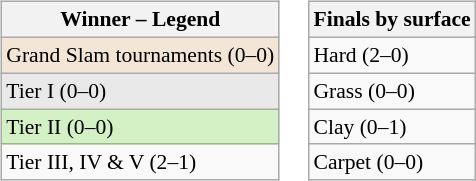<table>
<tr valign=top>
<td><br><table class="wikitable" style="font-size:90%">
<tr>
<th>Winner – Legend</th>
</tr>
<tr>
<td style="background:#f3e6d7;">Grand Slam tournaments (0–0)</td>
</tr>
<tr>
<td style="background:#e9e9e9;">Tier I (0–0)</td>
</tr>
<tr>
<td style="background:#d4f1c5;">Tier II (0–0)</td>
</tr>
<tr>
<td>Tier III, IV & V (2–1)</td>
</tr>
</table>
</td>
<td><br><table class="wikitable" style="font-size:90%">
<tr>
<th>Finals by surface</th>
</tr>
<tr>
<td>Hard (2–0)</td>
</tr>
<tr>
<td>Grass (0–0)</td>
</tr>
<tr>
<td>Clay (0–1)</td>
</tr>
<tr>
<td>Carpet (0–0)</td>
</tr>
</table>
</td>
</tr>
</table>
